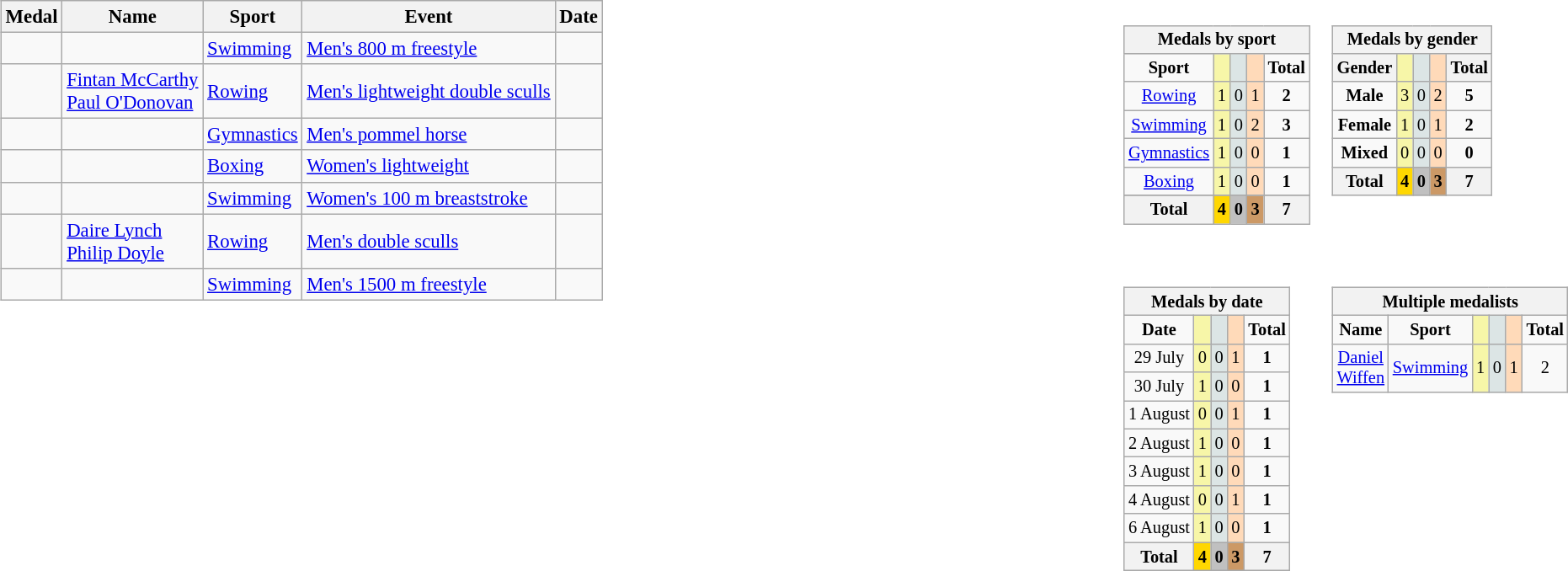<table width="100%">
<tr>
<td width="78%" valign="top"><br><table class="wikitable sortable" style="font-size: 95%;">
<tr>
<th>Medal</th>
<th>Name</th>
<th>Sport</th>
<th>Event</th>
<th>Date</th>
</tr>
<tr>
<td></td>
<td></td>
<td><a href='#'>Swimming</a></td>
<td><a href='#'>Men's 800 m freestyle</a></td>
<td></td>
</tr>
<tr>
<td></td>
<td><a href='#'>Fintan McCarthy</a><br><a href='#'>Paul O'Donovan</a></td>
<td><a href='#'>Rowing</a></td>
<td><a href='#'>Men's lightweight double sculls</a></td>
<td><br></td>
</tr>
<tr>
<td></td>
<td></td>
<td><a href='#'>Gymnastics</a></td>
<td><a href='#'>Men's pommel horse</a></td>
<td></td>
</tr>
<tr>
<td></td>
<td></td>
<td><a href='#'>Boxing</a></td>
<td><a href='#'>Women's lightweight</a></td>
<td></td>
</tr>
<tr>
<td></td>
<td></td>
<td><a href='#'>Swimming</a></td>
<td><a href='#'>Women's 100 m breaststroke</a></td>
<td></td>
</tr>
<tr>
<td></td>
<td><a href='#'>Daire Lynch</a><br><a href='#'>Philip Doyle</a></td>
<td><a href='#'>Rowing</a></td>
<td><a href='#'>Men's double sculls</a></td>
<td><br></td>
</tr>
<tr>
<td></td>
<td></td>
<td><a href='#'>Swimming</a></td>
<td><a href='#'>Men's 1500 m freestyle</a></td>
<td></td>
</tr>
</table>
</td>
<td></td>
<td width="22%" valign="top"><br><table width="100%">
<tr>
<td valign="top" width="50%"><br><table class="wikitable" style="font-size:85%; text-align:center;">
<tr style="background:#efefef;">
<th colspan=5><strong>Medals by sport</strong></th>
</tr>
<tr align=center>
<td><strong>Sport</strong></td>
<td bgcolor=#f7f6a8></td>
<td bgcolor=#dce5e5></td>
<td bgcolor=#ffdab9></td>
<td><strong>Total</strong></td>
</tr>
<tr align=center>
<td><a href='#'>Rowing</a></td>
<td style="background:#F7F6A8;">1</td>
<td style="background:#DCE5E5;">0</td>
<td style="background:#FFDAB9;">1</td>
<td><strong>2</strong></td>
</tr>
<tr>
<td><a href='#'>Swimming</a></td>
<td style="background:#F7F6A8;">1</td>
<td style="background:#DCE5E5;">0</td>
<td style="background:#FFDAB9;">2</td>
<td><strong>3</strong></td>
</tr>
<tr>
<td><a href='#'>Gymnastics</a></td>
<td style="background:#F7F6A8;">1</td>
<td style="background:#DCE5E5;">0</td>
<td style="background:#FFDAB9;">0</td>
<td><strong>1</strong></td>
</tr>
<tr>
<td><a href='#'>Boxing</a></td>
<td style="background:#F7F6A8;">1</td>
<td style="background:#DCE5E5;">0</td>
<td style="background:#FFDAB9;">0</td>
<td><strong>1</strong></td>
</tr>
<tr>
</tr>
<tr align=center>
<th><strong>Total</strong></th>
<th style="background:gold;"><strong>4</strong></th>
<th style="background:silver;"><strong>0</strong></th>
<th style="background:#c96;"><strong>3</strong></th>
<th><strong>7</strong></th>
</tr>
</table>
</td>
<td valign="top" width="50%"><br><table class="wikitable" style="font-size:85%; text-align:center;">
<tr>
<th colspan=5><strong>Medals by gender</strong></th>
</tr>
<tr>
<th><strong>Gender</strong></th>
<td bgcolor=#f7f6a8></td>
<td bgcolor=#dce5e5></td>
<td bgcolor=#ffdab9></td>
<th><strong>Total</strong></th>
</tr>
<tr>
<td><strong>Male</strong></td>
<td bgcolor=#f7f6a8>3</td>
<td bgcolor=#dce5e5>0</td>
<td bgcolor=#ffdab9>2</td>
<td><strong>5</strong></td>
</tr>
<tr>
<td><strong>Female</strong></td>
<td bgcolor=#f7f6a8>1</td>
<td bgcolor=#dce5e5>0</td>
<td bgcolor=#ffdab9>1</td>
<td><strong>2</strong></td>
</tr>
<tr>
<td><strong>Mixed</strong></td>
<td bgcolor=#f7f6a8>0</td>
<td bgcolor=#dce5e5>0</td>
<td bgcolor=#ffdab9>0</td>
<td><strong>0</strong></td>
</tr>
<tr>
<th><strong>Total</strong></th>
<th style=background:gold>4</th>
<th style=background:silver>0</th>
<th style=background:#c96>3</th>
<th><strong>7</strong></th>
</tr>
</table>
</td>
</tr>
<tr>
<td valign="top" width="50%"><br><table class="wikitable" style="font-size:85%; text-align:center;">
<tr bgcolor="#efefef">
<th colspan=5><strong>Medals by date</strong></th>
</tr>
<tr align=center>
<td><strong>Date</strong></td>
<td bgcolor=#f7f6a8></td>
<td bgcolor=#dce5e5></td>
<td bgcolor=#ffdab9></td>
<td><strong>Total</strong></td>
</tr>
<tr align=center>
<td>29 July</td>
<td style="background:#F7F6A8;">0</td>
<td style="background:#DCE5E5;">0</td>
<td style="background:#FFDAB9;">1</td>
<td><strong>1</strong></td>
</tr>
<tr align=center>
<td>30 July</td>
<td style="background:#F7F6A8;">1</td>
<td style="background:#DCE5E5;">0</td>
<td style="background:#FFDAB9;">0</td>
<td><strong>1</strong></td>
</tr>
<tr align=center>
<td>1 August</td>
<td style="background:#F7F6A8;">0</td>
<td style="background:#DCE5E5;">0</td>
<td style="background:#FFDAB9;">1</td>
<td><strong>1</strong></td>
</tr>
<tr align=center>
<td>2 August</td>
<td style="background:#F7F6A8;">1</td>
<td style="background:#DCE5E5;">0</td>
<td style="background:#FFDAB9;">0</td>
<td><strong>1</strong></td>
</tr>
<tr align=center>
<td>3 August</td>
<td style="background:#F7F6A8;">1</td>
<td style="background:#DCE5E5;">0</td>
<td style="background:#FFDAB9;">0</td>
<td><strong>1</strong></td>
</tr>
<tr align=center>
<td>4 August</td>
<td style="background:#F7F6A8;">0</td>
<td style="background:#DCE5E5;">0</td>
<td style="background:#FFDAB9;">1</td>
<td><strong>1</strong></td>
</tr>
<tr align=center>
<td>6 August</td>
<td style="background:#F7F6A8;">1</td>
<td style="background:#DCE5E5;">0</td>
<td style="background:#FFDAB9;">0</td>
<td><strong>1</strong></td>
</tr>
<tr align=center>
<th><strong>Total</strong></th>
<th style="background:gold;"><strong>4</strong></th>
<th style="background:silver;"><strong>0</strong></th>
<th style="background:#c96;"><strong>3</strong></th>
<th>7</th>
</tr>
</table>
</td>
<td valign="top" width="50%"><br><table class="wikitable" style="font-size:85%; text-align:center;">
<tr style="background:#efefef;">
<th colspan=7><strong>Multiple medalists</strong></th>
</tr>
<tr align=center>
<td><strong>Name</strong></td>
<td><strong>Sport</strong></td>
<td style="background:#f7f6a8;"></td>
<td style="background:#dce5e5;"></td>
<td style="background:#ffdab9;"></td>
<td><strong>Total</strong></td>
</tr>
<tr align=center>
<td><a href='#'>Daniel Wiffen</a></td>
<td><a href='#'>Swimming</a></td>
<td style="background:#f7f6a8;">1</td>
<td style="background:#dce5e5;">0</td>
<td style="background:#ffdab9;">1</td>
<td>2</td>
</tr>
</table>
</td>
</tr>
</table>
</td>
</tr>
</table>
